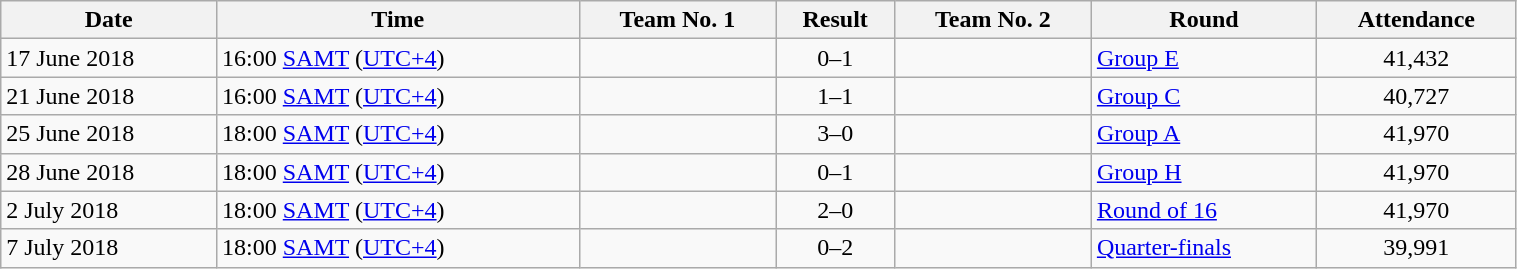<table class="wikitable" style="text-align:left; width:80%;">
<tr>
<th>Date</th>
<th>Time</th>
<th>Team No. 1</th>
<th>Result</th>
<th>Team No. 2</th>
<th>Round</th>
<th>Attendance</th>
</tr>
<tr>
<td>17 June 2018</td>
<td>16:00 <a href='#'>SAMT</a> (<a href='#'>UTC+4</a>)</td>
<td></td>
<td style="text-align:center;">0–1</td>
<td></td>
<td><a href='#'>Group E</a></td>
<td style="text-align:center;">41,432</td>
</tr>
<tr>
<td>21 June 2018</td>
<td>16:00 <a href='#'>SAMT</a> (<a href='#'>UTC+4</a>)</td>
<td></td>
<td style="text-align:center;">1–1</td>
<td></td>
<td><a href='#'>Group C</a></td>
<td style="text-align:center;">40,727</td>
</tr>
<tr>
<td>25 June 2018</td>
<td>18:00 <a href='#'>SAMT</a> (<a href='#'>UTC+4</a>)</td>
<td></td>
<td style="text-align:center;">3–0</td>
<td></td>
<td><a href='#'>Group A</a></td>
<td style="text-align:center;">41,970</td>
</tr>
<tr>
<td>28 June 2018</td>
<td>18:00 <a href='#'>SAMT</a> (<a href='#'>UTC+4</a>)</td>
<td></td>
<td style="text-align:center;">0–1</td>
<td></td>
<td><a href='#'>Group H</a></td>
<td style="text-align:center;">41,970</td>
</tr>
<tr>
<td>2 July 2018</td>
<td>18:00 <a href='#'>SAMT</a> (<a href='#'>UTC+4</a>)</td>
<td></td>
<td style="text-align:center;">2–0</td>
<td></td>
<td><a href='#'>Round of 16</a></td>
<td style="text-align:center;">41,970</td>
</tr>
<tr>
<td>7 July 2018</td>
<td>18:00 <a href='#'>SAMT</a> (<a href='#'>UTC+4</a>)</td>
<td></td>
<td style="text-align:center;">0–2</td>
<td></td>
<td><a href='#'>Quarter-finals</a></td>
<td style="text-align:center;">39,991</td>
</tr>
</table>
